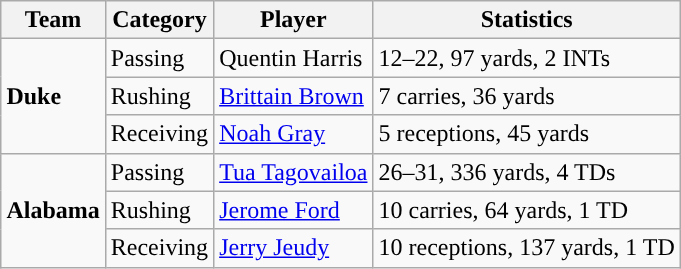<table class="wikitable" style="float: right;">
<tr>
<th>Team</th>
<th>Category</th>
<th>Player</th>
<th>Statistics</th>
</tr>
<tr>
<td rowspan=3><strong>Duke</strong></td>
<td>Passing</td>
<td>Quentin Harris</td>
<td>12–22, 97 yards, 2 INTs</td>
</tr>
<tr>
<td>Rushing</td>
<td><a href='#'>Brittain Brown</a></td>
<td>7 carries, 36 yards</td>
</tr>
<tr>
<td>Receiving</td>
<td><a href='#'>Noah Gray</a></td>
<td>5 receptions, 45 yards</td>
</tr>
<tr>
<td rowspan=3><strong>Alabama</strong></td>
<td>Passing</td>
<td><a href='#'>Tua Tagovailoa</a></td>
<td>26–31, 336 yards, 4 TDs</td>
</tr>
<tr>
<td>Rushing</td>
<td><a href='#'>Jerome Ford</a></td>
<td>10 carries, 64 yards, 1 TD</td>
</tr>
<tr>
<td>Receiving</td>
<td><a href='#'>Jerry Jeudy</a></td>
<td>10 receptions, 137 yards, 1 TD</td>
</tr>
</table>
